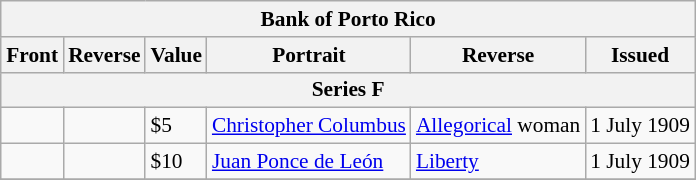<table class="wikitable" style="float:right; margin-left:1em; font-size:89%;">
<tr>
<th colspan=8>Bank of Porto Rico</th>
</tr>
<tr>
<th>Front</th>
<th>Reverse</th>
<th>Value</th>
<th>Portrait</th>
<th>Reverse</th>
<th>Issued</th>
</tr>
<tr>
<th colspan=8>Series F</th>
</tr>
<tr>
<td></td>
<td></td>
<td>$5</td>
<td><a href='#'>Christopher Columbus</a></td>
<td><a href='#'>Allegorical</a> woman</td>
<td>1 July 1909</td>
</tr>
<tr>
<td></td>
<td></td>
<td>$10</td>
<td><a href='#'>Juan Ponce de León</a></td>
<td><a href='#'>Liberty</a></td>
<td>1 July 1909</td>
</tr>
<tr>
</tr>
</table>
